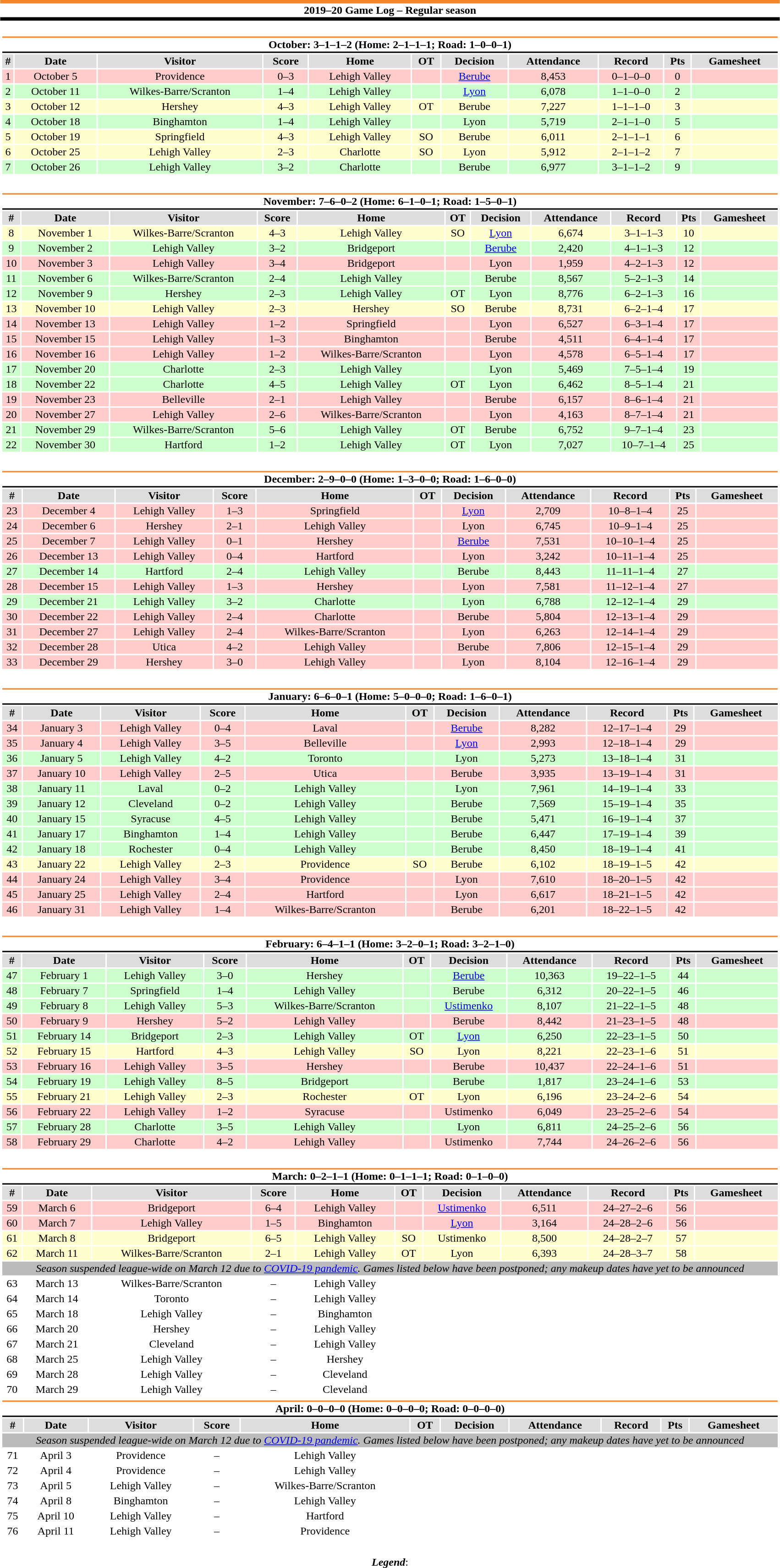<table class="toccolours"  style="width:90%; clear:both; margin:1.5em auto; text-align:center;">
<tr>
<th colspan="11" style="background:#fff; border-top:#f68428 5px solid; border-bottom:#000000 5px solid;">2019–20 Game Log – Regular season</th>
</tr>
<tr>
<td colspan=11><br><table class="toccolours collapsible collapsed" style="width:100%;">
<tr>
<th colspan="11" style="background:#fff; border-top:#f68428 2px solid; border-bottom:#000000 2px solid;">October: 3–1–1–2 (Home: 2–1–1–1; Road: 1–0–0–1)</th>
</tr>
<tr style="text-align:center; background:#ddd;">
<th>#</th>
<th>Date</th>
<th>Visitor</th>
<th>Score</th>
<th>Home</th>
<th>OT</th>
<th>Decision</th>
<th>Attendance</th>
<th>Record</th>
<th>Pts</th>
<th>Gamesheet</th>
</tr>
<tr style="text-align:center; background:#fcc;">
<td>1</td>
<td>October 5</td>
<td>Providence</td>
<td>0–3</td>
<td>Lehigh Valley</td>
<td></td>
<td><a href='#'>Berube</a></td>
<td>8,453</td>
<td>0–1–0–0</td>
<td>0</td>
<td></td>
</tr>
<tr style="text-align:center; background:#cfc;">
<td>2</td>
<td>October 11</td>
<td>Wilkes-Barre/Scranton</td>
<td>1–4</td>
<td>Lehigh Valley</td>
<td></td>
<td><a href='#'>Lyon</a></td>
<td>6,078</td>
<td>1–1–0–0</td>
<td>2</td>
<td></td>
</tr>
<tr style="text-align:center; background:#ffc;">
<td>3</td>
<td>October 12</td>
<td>Hershey</td>
<td>4–3</td>
<td>Lehigh Valley</td>
<td>OT</td>
<td>Berube</td>
<td>7,227</td>
<td>1–1–1–0</td>
<td>3</td>
<td></td>
</tr>
<tr style="text-align:center; background:#cfc;">
<td>4</td>
<td>October 18</td>
<td>Binghamton</td>
<td>1–4</td>
<td>Lehigh Valley</td>
<td></td>
<td>Lyon</td>
<td>5,719</td>
<td>2–1–1–0</td>
<td>5</td>
<td></td>
</tr>
<tr style="text-align:center; background:#ffc;">
<td>5</td>
<td>October 19</td>
<td>Springfield</td>
<td>4–3</td>
<td>Lehigh Valley</td>
<td>SO</td>
<td>Berube</td>
<td>6,011</td>
<td>2–1–1–1</td>
<td>6</td>
<td></td>
</tr>
<tr style="text-align:center; background:#ffc;">
<td>6</td>
<td>October 25</td>
<td>Lehigh Valley</td>
<td>2–3</td>
<td>Charlotte</td>
<td>SO</td>
<td>Lyon</td>
<td>5,912</td>
<td>2–1–1–2</td>
<td>7</td>
<td></td>
</tr>
<tr style="text-align:center; background:#cfc;">
<td>7</td>
<td>October 26</td>
<td>Lehigh Valley</td>
<td>3–2</td>
<td>Charlotte</td>
<td></td>
<td>Berube</td>
<td>6,977</td>
<td>3–1–1–2</td>
<td>9</td>
<td></td>
</tr>
<tr style="text-align:center; background:;">
</tr>
</table>
</td>
</tr>
<tr>
<td colspan=11><br><table class="toccolours collapsible collapsed" style="width:100%;">
<tr>
<th colspan="11" style="background:#fff; border-top:#f68428 2px solid; border-bottom:#000000 2px solid;">November: 7–6–0–2 (Home: 6–1–0–1; Road: 1–5–0–1)</th>
</tr>
<tr style="text-align:center; background:#ddd;">
<th>#</th>
<th>Date</th>
<th>Visitor</th>
<th>Score</th>
<th>Home</th>
<th>OT</th>
<th>Decision</th>
<th>Attendance</th>
<th>Record</th>
<th>Pts</th>
<th>Gamesheet</th>
</tr>
<tr style="text-align:center; background:#ffc;">
<td>8</td>
<td>November 1</td>
<td>Wilkes-Barre/Scranton</td>
<td>4–3</td>
<td>Lehigh Valley</td>
<td>SO</td>
<td><a href='#'>Lyon</a></td>
<td>6,674</td>
<td>3–1–1–3</td>
<td>10</td>
<td></td>
</tr>
<tr style="text-align:center; background:#cfc;">
<td>9</td>
<td>November 2</td>
<td>Lehigh Valley</td>
<td>3–2</td>
<td>Bridgeport</td>
<td></td>
<td><a href='#'>Berube</a></td>
<td>2,420</td>
<td>4–1–1–3</td>
<td>12</td>
<td></td>
</tr>
<tr style="text-align:center; background:#fcc;">
<td>10</td>
<td>November 3</td>
<td>Lehigh Valley</td>
<td>3–4</td>
<td>Bridgeport</td>
<td></td>
<td>Lyon</td>
<td>1,959</td>
<td>4–2–1–3</td>
<td>12</td>
<td></td>
</tr>
<tr style="text-align:center; background:#cfc;">
<td>11</td>
<td>November 6</td>
<td>Wilkes-Barre/Scranton</td>
<td>2–4</td>
<td>Lehigh Valley</td>
<td></td>
<td>Berube</td>
<td>8,567</td>
<td>5–2–1–3</td>
<td>14</td>
<td></td>
</tr>
<tr style="text-align:center; background:#cfc;">
<td>12</td>
<td>November 9</td>
<td>Hershey</td>
<td>2–3</td>
<td>Lehigh Valley</td>
<td>OT</td>
<td>Lyon</td>
<td>8,776</td>
<td>6–2–1–3</td>
<td>16</td>
<td></td>
</tr>
<tr style="text-align:center; background:#ffc;">
<td>13</td>
<td>November 10</td>
<td>Lehigh Valley</td>
<td>2–3</td>
<td>Hershey</td>
<td>SO</td>
<td>Berube</td>
<td>8,731</td>
<td>6–2–1–4</td>
<td>17</td>
<td></td>
</tr>
<tr style="text-align:center; background:#fcc;">
<td>14</td>
<td>November 13</td>
<td>Lehigh Valley</td>
<td>1–2</td>
<td>Springfield</td>
<td></td>
<td>Lyon</td>
<td>6,527</td>
<td>6–3–1–4</td>
<td>17</td>
<td></td>
</tr>
<tr style="text-align:center; background:#fcc;">
<td>15</td>
<td>November 15</td>
<td>Lehigh Valley</td>
<td>1–3</td>
<td>Binghamton</td>
<td></td>
<td>Berube</td>
<td>4,511</td>
<td>6–4–1–4</td>
<td>17</td>
<td></td>
</tr>
<tr style="text-align:center; background:#fcc;">
<td>16</td>
<td>November 16</td>
<td>Lehigh Valley</td>
<td>1–2</td>
<td>Wilkes-Barre/Scranton</td>
<td></td>
<td>Lyon</td>
<td>4,578</td>
<td>6–5–1–4</td>
<td>17</td>
<td></td>
</tr>
<tr style="text-align:center; background:#cfc;">
<td>17</td>
<td>November 20</td>
<td>Charlotte</td>
<td>2–3</td>
<td>Lehigh Valley</td>
<td></td>
<td>Lyon</td>
<td>5,469</td>
<td>7–5–1–4</td>
<td>19</td>
<td></td>
</tr>
<tr style="text-align:center; background:#cfc;">
<td>18</td>
<td>November 22</td>
<td>Charlotte</td>
<td>4–5</td>
<td>Lehigh Valley</td>
<td>OT</td>
<td>Lyon</td>
<td>6,462</td>
<td>8–5–1–4</td>
<td>21</td>
<td></td>
</tr>
<tr style="text-align:center; background:#fcc;">
<td>19</td>
<td>November 23</td>
<td>Belleville</td>
<td>2–1</td>
<td>Lehigh Valley</td>
<td></td>
<td>Berube</td>
<td>6,157</td>
<td>8–6–1–4</td>
<td>21</td>
<td></td>
</tr>
<tr style="text-align:center; background:#fcc;">
<td>20</td>
<td>November 27</td>
<td>Lehigh Valley</td>
<td>2–6</td>
<td>Wilkes-Barre/Scranton</td>
<td></td>
<td>Lyon</td>
<td>4,163</td>
<td>8–7–1–4</td>
<td>21</td>
<td></td>
</tr>
<tr style="text-align:center; background:#cfc;">
<td>21</td>
<td>November 29</td>
<td>Wilkes-Barre/Scranton</td>
<td>5–6</td>
<td>Lehigh Valley</td>
<td>OT</td>
<td>Berube</td>
<td>6,752</td>
<td>9–7–1–4</td>
<td>23</td>
<td></td>
</tr>
<tr style="text-align:center; background:#cfc;">
<td>22</td>
<td>November 30</td>
<td>Hartford</td>
<td>1–2</td>
<td>Lehigh Valley</td>
<td>OT</td>
<td>Lyon</td>
<td>7,027</td>
<td>10–7–1–4</td>
<td>25</td>
<td></td>
</tr>
<tr style="text-align:center; background:;">
</tr>
</table>
</td>
</tr>
<tr>
<td colspan=11><br><table class="toccolours collapsible collapsed" style="width:100%;">
<tr>
<th colspan="11" style="background:#fff; border-top:#f68428 2px solid; border-bottom:#000000 2px solid;">December: 2–9–0–0 (Home: 1–3–0–0; Road: 1–6–0–0)</th>
</tr>
<tr style="text-align:center; background:#ddd;">
<th>#</th>
<th>Date</th>
<th>Visitor</th>
<th>Score</th>
<th>Home</th>
<th>OT</th>
<th>Decision</th>
<th>Attendance</th>
<th>Record</th>
<th>Pts</th>
<th>Gamesheet</th>
</tr>
<tr style="text-align:center; background:#fcc;">
<td>23</td>
<td>December 4</td>
<td>Lehigh Valley</td>
<td>1–3</td>
<td>Springfield</td>
<td></td>
<td><a href='#'>Lyon</a></td>
<td>2,709</td>
<td>10–8–1–4</td>
<td>25</td>
<td></td>
</tr>
<tr style="text-align:center; background:#fcc;">
<td>24</td>
<td>December 6</td>
<td>Hershey</td>
<td>2–1</td>
<td>Lehigh Valley</td>
<td></td>
<td>Lyon</td>
<td>6,745</td>
<td>10–9–1–4</td>
<td>25</td>
<td></td>
</tr>
<tr style="text-align:center; background:#fcc;">
<td>25</td>
<td>December 7</td>
<td>Lehigh Valley</td>
<td>0–1</td>
<td>Hershey</td>
<td></td>
<td><a href='#'>Berube</a></td>
<td>7,531</td>
<td>10–10–1–4</td>
<td>25</td>
<td></td>
</tr>
<tr style="text-align:center; background:#fcc;">
<td>26</td>
<td>December 13</td>
<td>Lehigh Valley</td>
<td>0–4</td>
<td>Hartford</td>
<td></td>
<td>Lyon</td>
<td>3,242</td>
<td>10–11–1–4</td>
<td>25</td>
<td></td>
</tr>
<tr style="text-align:center; background:#cfc;">
<td>27</td>
<td>December 14</td>
<td>Hartford</td>
<td>2–4</td>
<td>Lehigh Valley</td>
<td></td>
<td>Berube</td>
<td>8,443</td>
<td>11–11–1–4</td>
<td>27</td>
<td></td>
</tr>
<tr style="text-align:center; background:#fcc;">
<td>28</td>
<td>December 15</td>
<td>Lehigh Valley</td>
<td>1–3</td>
<td>Hershey</td>
<td></td>
<td>Lyon</td>
<td>7,581</td>
<td>11–12–1–4</td>
<td>27</td>
<td></td>
</tr>
<tr style="text-align:center; background:#cfc;">
<td>29</td>
<td>December 21</td>
<td>Lehigh Valley</td>
<td>3–2</td>
<td>Charlotte</td>
<td></td>
<td>Lyon</td>
<td>6,788</td>
<td>12–12–1–4</td>
<td>29</td>
<td></td>
</tr>
<tr style="text-align:center; background:#fcc;">
<td>30</td>
<td>December 22</td>
<td>Lehigh Valley</td>
<td>2–4</td>
<td>Charlotte</td>
<td></td>
<td>Berube</td>
<td>5,804</td>
<td>12–13–1–4</td>
<td>29</td>
<td></td>
</tr>
<tr style="text-align:center; background:#fcc;">
<td>31</td>
<td>December 27</td>
<td>Lehigh Valley</td>
<td>2–4</td>
<td>Wilkes-Barre/Scranton</td>
<td></td>
<td>Lyon</td>
<td>6,263</td>
<td>12–14–1–4</td>
<td>29</td>
<td></td>
</tr>
<tr style="text-align:center; background:#fcc;">
<td>32</td>
<td>December 28</td>
<td>Utica</td>
<td>4–2</td>
<td>Lehigh Valley</td>
<td></td>
<td>Berube</td>
<td>7,806</td>
<td>12–15–1–4</td>
<td>29</td>
<td></td>
</tr>
<tr style="text-align:center; background:#fcc;">
<td>33</td>
<td>December 29</td>
<td>Hershey</td>
<td>3–0</td>
<td>Lehigh Valley</td>
<td></td>
<td>Lyon</td>
<td>8,104</td>
<td>12–16–1–4</td>
<td>29</td>
<td></td>
</tr>
<tr style="text-align:center; background:;">
</tr>
</table>
</td>
</tr>
<tr>
<td colspan=11><br><table class="toccolours collapsible collapsed" style="width:100%;">
<tr>
<th colspan="11" style="background:#fff; border-top:#f68428 2px solid; border-bottom:#000000 2px solid;">January: 6–6–0–1 (Home: 5–0–0–0; Road: 1–6–0–1)</th>
</tr>
<tr style="text-align:center; background:#ddd;">
<th>#</th>
<th>Date</th>
<th>Visitor</th>
<th>Score</th>
<th>Home</th>
<th>OT</th>
<th>Decision</th>
<th>Attendance</th>
<th>Record</th>
<th>Pts</th>
<th>Gamesheet</th>
</tr>
<tr style="text-align:center; background:#fcc;">
<td>34</td>
<td>January 3</td>
<td>Lehigh Valley</td>
<td>0–4</td>
<td>Laval</td>
<td></td>
<td><a href='#'>Berube</a></td>
<td>8,282</td>
<td>12–17–1–4</td>
<td>29</td>
<td></td>
</tr>
<tr style="text-align:center; background:#fcc;">
<td>35</td>
<td>January 4</td>
<td>Lehigh Valley</td>
<td>3–5</td>
<td>Belleville</td>
<td></td>
<td><a href='#'>Lyon</a></td>
<td>2,993</td>
<td>12–18–1–4</td>
<td>29</td>
<td></td>
</tr>
<tr style="text-align:center; background:#cfc;">
<td>36</td>
<td>January 5</td>
<td>Lehigh Valley</td>
<td>4–2</td>
<td>Toronto</td>
<td></td>
<td>Lyon</td>
<td>5,273</td>
<td>13–18–1–4</td>
<td>31</td>
<td></td>
</tr>
<tr style="text-align:center; background:#fcc;">
<td>37</td>
<td>January 10</td>
<td>Lehigh Valley</td>
<td>2–5</td>
<td>Utica</td>
<td></td>
<td>Berube</td>
<td>3,935</td>
<td>13–19–1–4</td>
<td>31</td>
<td></td>
</tr>
<tr style="text-align:center; background:#cfc;">
<td>38</td>
<td>January 11</td>
<td>Laval</td>
<td>0–2</td>
<td>Lehigh Valley</td>
<td></td>
<td>Lyon</td>
<td>7,961</td>
<td>14–19–1–4</td>
<td>33</td>
<td></td>
</tr>
<tr style="text-align:center; background:#cfc;">
<td>39</td>
<td>January 12</td>
<td>Cleveland</td>
<td>0–2</td>
<td>Lehigh Valley</td>
<td></td>
<td>Berube</td>
<td>7,569</td>
<td>15–19–1–4</td>
<td>35</td>
<td></td>
</tr>
<tr style="text-align:center; background:#cfc;">
<td>40</td>
<td>January 15</td>
<td>Syracuse</td>
<td>4–5</td>
<td>Lehigh Valley</td>
<td></td>
<td>Berube</td>
<td>5,471</td>
<td>16–19–1–4</td>
<td>37</td>
<td></td>
</tr>
<tr style="text-align:center; background:#cfc;">
<td>41</td>
<td>January 17</td>
<td>Binghamton</td>
<td>1–4</td>
<td>Lehigh Valley</td>
<td></td>
<td>Berube</td>
<td>6,447</td>
<td>17–19–1–4</td>
<td>39</td>
<td></td>
</tr>
<tr style="text-align:center; background:#cfc;">
<td>42</td>
<td>January 18</td>
<td>Rochester</td>
<td>0–4</td>
<td>Lehigh Valley</td>
<td></td>
<td>Berube</td>
<td>8,450</td>
<td>18–19–1–4</td>
<td>41</td>
<td></td>
</tr>
<tr style="text-align:center; background:#ffc;">
<td>43</td>
<td>January 22</td>
<td>Lehigh Valley</td>
<td>2–3</td>
<td>Providence</td>
<td>SO</td>
<td>Berube</td>
<td>6,102</td>
<td>18–19–1–5</td>
<td>42</td>
<td></td>
</tr>
<tr style="text-align:center; background:#fcc;">
<td>44</td>
<td>January 24</td>
<td>Lehigh Valley</td>
<td>3–4</td>
<td>Providence</td>
<td></td>
<td>Lyon</td>
<td>7,610</td>
<td>18–20–1–5</td>
<td>42</td>
<td></td>
</tr>
<tr style="text-align:center; background:#fcc;">
<td>45</td>
<td>January 25</td>
<td>Lehigh Valley</td>
<td>2–4</td>
<td>Hartford</td>
<td></td>
<td>Lyon</td>
<td>6,617</td>
<td>18–21–1–5</td>
<td>42</td>
<td></td>
</tr>
<tr style="text-align:center; background:#fcc;">
<td>46</td>
<td>January 31</td>
<td>Lehigh Valley</td>
<td>1–4</td>
<td>Wilkes-Barre/Scranton</td>
<td></td>
<td>Berube</td>
<td>6,201</td>
<td>18–22–1–5</td>
<td>42</td>
<td></td>
</tr>
<tr style="text-align:center; background:;">
</tr>
</table>
</td>
</tr>
<tr>
<td colspan=11><br><table class="toccolours collapsible collapsed" style="width:100%;">
<tr>
<th colspan="11" style="background:#fff; border-top:#f68428 2px solid; border-bottom:#000000 2px solid;">February: 6–4–1–1 (Home: 3–2–0–1; Road: 3–2–1–0)</th>
</tr>
<tr style="text-align:center; background:#ddd;">
<th>#</th>
<th>Date</th>
<th>Visitor</th>
<th>Score</th>
<th>Home</th>
<th>OT</th>
<th>Decision</th>
<th>Attendance</th>
<th>Record</th>
<th>Pts</th>
<th>Gamesheet</th>
</tr>
<tr style="text-align:center; background:#cfc;">
<td>47</td>
<td>February 1</td>
<td>Lehigh Valley</td>
<td>3–0</td>
<td>Hershey</td>
<td></td>
<td><a href='#'>Berube</a></td>
<td>10,363</td>
<td>19–22–1–5</td>
<td>44</td>
<td></td>
</tr>
<tr style="text-align:center; background:#cfc;">
<td>48</td>
<td>February 7</td>
<td>Springfield</td>
<td>1–4</td>
<td>Lehigh Valley</td>
<td></td>
<td>Berube</td>
<td>6,312</td>
<td>20–22–1–5</td>
<td>46</td>
<td></td>
</tr>
<tr style="text-align:center; background:#cfc;">
<td>49</td>
<td>February 8</td>
<td>Lehigh Valley</td>
<td>5–3</td>
<td>Wilkes-Barre/Scranton</td>
<td></td>
<td><a href='#'>Ustimenko</a></td>
<td>8,107</td>
<td>21–22–1–5</td>
<td>48</td>
<td></td>
</tr>
<tr style="text-align:center; background:#fcc;">
<td>50</td>
<td>February 9</td>
<td>Hershey</td>
<td>5–2</td>
<td>Lehigh Valley</td>
<td></td>
<td>Berube</td>
<td>8,442</td>
<td>21–23–1–5</td>
<td>48</td>
<td></td>
</tr>
<tr style="text-align:center; background:#cfc;">
<td>51</td>
<td>February 14</td>
<td>Bridgeport</td>
<td>2–3</td>
<td>Lehigh Valley</td>
<td>OT</td>
<td><a href='#'>Lyon</a></td>
<td>6,250</td>
<td>22–23–1–5</td>
<td>50</td>
<td></td>
</tr>
<tr style="text-align:center; background:#ffc;">
<td>52</td>
<td>February 15</td>
<td>Hartford</td>
<td>4–3</td>
<td>Lehigh Valley</td>
<td>SO</td>
<td>Lyon</td>
<td>8,221</td>
<td>22–23–1–6</td>
<td>51</td>
<td></td>
</tr>
<tr style="text-align:center; background:#fcc;">
<td>53</td>
<td>February 16</td>
<td>Lehigh Valley</td>
<td>3–5</td>
<td>Hershey</td>
<td></td>
<td>Berube</td>
<td>10,437</td>
<td>22–24–1–6</td>
<td>51</td>
<td></td>
</tr>
<tr style="text-align:center; background:#cfc;">
<td>54</td>
<td>February 19</td>
<td>Lehigh Valley</td>
<td>8–5</td>
<td>Bridgeport</td>
<td></td>
<td>Berube</td>
<td>1,817</td>
<td>23–24–1–6</td>
<td>53</td>
<td></td>
</tr>
<tr style="text-align:center; background:#ffc;">
<td>55</td>
<td>February 21</td>
<td>Lehigh Valley</td>
<td>2–3</td>
<td>Rochester</td>
<td>OT</td>
<td>Lyon</td>
<td>6,196</td>
<td>23–24–2–6</td>
<td>54</td>
<td></td>
</tr>
<tr style="text-align:center; background:#fcc;">
<td>56</td>
<td>February 22</td>
<td>Lehigh Valley</td>
<td>1–2</td>
<td>Syracuse</td>
<td></td>
<td>Ustimenko</td>
<td>6,049</td>
<td>23–25–2–6</td>
<td>54</td>
<td></td>
</tr>
<tr style="text-align:center; background:#cfc;">
<td>57</td>
<td>February 28</td>
<td>Charlotte</td>
<td>3–5</td>
<td>Lehigh Valley</td>
<td></td>
<td>Lyon</td>
<td>6,811</td>
<td>24–25–2–6</td>
<td>56</td>
<td></td>
</tr>
<tr style="text-align:center; background:#fcc;">
<td>58</td>
<td>February 29</td>
<td>Charlotte</td>
<td>4–2</td>
<td>Lehigh Valley</td>
<td></td>
<td>Ustimenko</td>
<td>7,744</td>
<td>24–26–2–6</td>
<td>56</td>
<td></td>
</tr>
<tr style="text-align:center; background:;">
</tr>
</table>
</td>
</tr>
<tr>
<td colspan=11><br><table class="toccolours collapsible" style="width:100%;">
<tr>
<th colspan="11" style="background:#fff; border-top:#f68428 2px solid; border-bottom:#000000 2px solid;">March: 0–2–1–1 (Home: 0–1–1–1; Road: 0–1–0–0)</th>
</tr>
<tr style="text-align:center; background:#ddd;">
<th>#</th>
<th>Date</th>
<th>Visitor</th>
<th>Score</th>
<th>Home</th>
<th>OT</th>
<th>Decision</th>
<th>Attendance</th>
<th>Record</th>
<th>Pts</th>
<th>Gamesheet</th>
</tr>
<tr style="text-align:center; background:#fcc;">
<td>59</td>
<td>March 6</td>
<td>Bridgeport</td>
<td>6–4</td>
<td>Lehigh Valley</td>
<td></td>
<td><a href='#'>Ustimenko</a></td>
<td>6,511</td>
<td>24–27–2–6</td>
<td>56</td>
<td></td>
</tr>
<tr style="text-align:center; background:#fcc;">
<td>60</td>
<td>March 7</td>
<td>Lehigh Valley</td>
<td>1–5</td>
<td>Binghamton</td>
<td></td>
<td><a href='#'>Lyon</a></td>
<td>3,164</td>
<td>24–28–2–6</td>
<td>56</td>
<td></td>
</tr>
<tr style="text-align:center; background:#ffc;">
<td>61</td>
<td>March 8</td>
<td>Bridgeport</td>
<td>6–5</td>
<td>Lehigh Valley</td>
<td>SO</td>
<td>Ustimenko</td>
<td>8,500</td>
<td>24–28–2–7</td>
<td>57</td>
<td></td>
</tr>
<tr style="text-align:center; background:#ffc;">
<td>62</td>
<td>March 11</td>
<td>Wilkes-Barre/Scranton</td>
<td>2–1</td>
<td>Lehigh Valley</td>
<td>OT</td>
<td>Lyon</td>
<td>6,393</td>
<td>24–28–3–7</td>
<td>58</td>
<td></td>
</tr>
<tr style="text-align:center; background:#bbb;">
<td colspan="11"><em>Season suspended league-wide on March 12 due to <a href='#'>COVID-19 pandemic</a>. Games listed below have been postponed; any makeup dates have yet to be announced</em></td>
</tr>
<tr style="text-align:center; background:#;">
<td>63</td>
<td>March 13</td>
<td>Wilkes-Barre/Scranton</td>
<td>–</td>
<td>Lehigh Valley</td>
<td></td>
<td></td>
<td></td>
<td></td>
<td></td>
<td></td>
</tr>
<tr style="text-align:center; background:#;">
<td>64</td>
<td>March 14</td>
<td>Toronto</td>
<td>–</td>
<td>Lehigh Valley</td>
<td></td>
<td></td>
<td></td>
<td></td>
<td></td>
<td></td>
</tr>
<tr style="text-align:center; background:#;">
<td>65</td>
<td>March 18</td>
<td>Lehigh Valley</td>
<td>–</td>
<td>Binghamton</td>
<td></td>
<td></td>
<td></td>
<td></td>
<td></td>
<td></td>
</tr>
<tr style="text-align:center; background:#;">
<td>66</td>
<td>March 20</td>
<td>Hershey</td>
<td>–</td>
<td>Lehigh Valley</td>
<td></td>
<td></td>
<td></td>
<td></td>
<td></td>
<td></td>
</tr>
<tr style="text-align:center; background:#;">
<td>67</td>
<td>March 21</td>
<td>Cleveland</td>
<td>–</td>
<td>Lehigh Valley</td>
<td></td>
<td></td>
<td></td>
<td></td>
<td></td>
<td></td>
</tr>
<tr style="text-align:center; background:#;">
<td>68</td>
<td>March 25</td>
<td>Lehigh Valley</td>
<td>–</td>
<td>Hershey</td>
<td></td>
<td></td>
<td></td>
<td></td>
<td></td>
<td></td>
</tr>
<tr style="text-align:center; background:#;">
<td>69</td>
<td>March 28</td>
<td>Lehigh Valley</td>
<td>–</td>
<td>Cleveland</td>
<td></td>
<td></td>
<td></td>
<td></td>
<td></td>
<td></td>
</tr>
<tr style="text-align:center; background:#;">
<td>70</td>
<td>March 29</td>
<td>Lehigh Valley</td>
<td>–</td>
<td>Cleveland</td>
<td></td>
<td></td>
<td></td>
<td></td>
<td></td>
<td></td>
</tr>
<tr style="text-align:center; background:;">
</tr>
</table>
<table class="toccolours collapsible collapsed" style="width:100%;">
<tr>
<th colspan="11" style="background:#fff; border-top:#f68428 2px solid; border-bottom:#000000 2px solid;">April: 0–0–0–0 (Home: 0–0–0–0; Road: 0–0–0–0)</th>
</tr>
<tr style="text-align:center; background:#ddd;">
<th>#</th>
<th>Date</th>
<th>Visitor</th>
<th>Score</th>
<th>Home</th>
<th>OT</th>
<th>Decision</th>
<th>Attendance</th>
<th>Record</th>
<th>Pts</th>
<th>Gamesheet</th>
</tr>
<tr style="text-align:center; background:#bbb;">
<td colspan="11"><em>Season suspended league-wide on March 12 due to <a href='#'>COVID-19 pandemic</a>. Games listed below have been postponed; any makeup dates have yet to be announced</em></td>
</tr>
<tr style="text-align:center; background:#;">
<td>71</td>
<td>April 3</td>
<td>Providence</td>
<td>–</td>
<td>Lehigh Valley</td>
<td></td>
<td></td>
<td></td>
<td></td>
<td></td>
<td></td>
</tr>
<tr style="text-align:center; background:#;">
<td>72</td>
<td>April 4</td>
<td>Providence</td>
<td>–</td>
<td>Lehigh Valley</td>
<td></td>
<td></td>
<td></td>
<td></td>
<td></td>
<td></td>
</tr>
<tr style="text-align:center; background:#;">
<td>73</td>
<td>April 5</td>
<td>Lehigh Valley</td>
<td>–</td>
<td>Wilkes-Barre/Scranton</td>
<td></td>
<td></td>
<td></td>
<td></td>
<td></td>
<td></td>
</tr>
<tr style="text-align:center; background:#;">
<td>74</td>
<td>April 8</td>
<td>Binghamton</td>
<td>–</td>
<td>Lehigh Valley</td>
<td></td>
<td></td>
<td></td>
<td></td>
<td></td>
<td></td>
</tr>
<tr style="text-align:center; background:#;">
<td>75</td>
<td>April 10</td>
<td>Lehigh Valley</td>
<td>–</td>
<td>Hartford</td>
<td></td>
<td></td>
<td></td>
<td></td>
<td></td>
<td></td>
</tr>
<tr style="text-align:center; background:#;">
<td>76</td>
<td>April 11</td>
<td>Lehigh Valley</td>
<td>–</td>
<td>Providence</td>
<td></td>
<td></td>
<td></td>
<td></td>
<td></td>
<td></td>
</tr>
<tr style="text-align:center; background:;">
</tr>
</table>
</td>
</tr>
<tr>
<td colspan="11" style="text-align:center;"><br><strong><em>Legend</em></strong>:


</td>
</tr>
</table>
